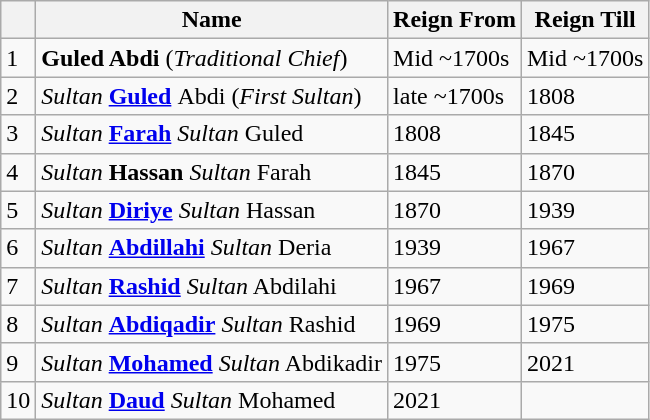<table class="wikitable">
<tr>
<th></th>
<th>Name</th>
<th>Reign From</th>
<th>Reign Till</th>
</tr>
<tr>
<td>1</td>
<td style="white-space:nowrap"><strong> Guled Abdi </strong> (<em>Traditional Chief</em>)</td>
<td style="white-space:nowrap">Mid ~1700s</td>
<td style="white-space:nowrap">Mid ~1700s</td>
</tr>
<tr>
<td>2</td>
<td style="white-space:nowrap"><em>Sultan</em> <strong><a href='#'>Guled</a> </strong> Abdi (<em>First Sultan</em>)</td>
<td style="white-space:nowrap">late ~1700s</td>
<td style="white-space:nowrap">1808</td>
</tr>
<tr>
<td>3</td>
<td style="white-space:nowrap"><em>Sultan</em> <strong><a href='#'>Farah</a></strong> <em>Sultan</em> Guled</td>
<td style="white-space:nowrap">1808</td>
<td style="white-space:nowrap">1845</td>
</tr>
<tr>
<td>4</td>
<td style="white-space:nowrap"><em>Sultan</em> <strong>Hassan</strong> <em>Sultan</em> Farah</td>
<td style="white-space:nowrap">1845</td>
<td style="white-space:nowrap">1870</td>
</tr>
<tr>
<td>5</td>
<td style="white-space:nowrap"><em>Sultan</em> <strong><a href='#'>Diriye</a></strong> <em>Sultan</em> Hassan</td>
<td style="white-space:nowrap">1870</td>
<td style="white-space:nowrap">1939</td>
</tr>
<tr>
<td>6</td>
<td style="white-space:nowrap"><em>Sultan</em> <strong><a href='#'>Abdillahi</a></strong> <em>Sultan</em> Deria</td>
<td style="white-space:nowrap">1939</td>
<td style="white-space:nowrap">1967</td>
</tr>
<tr>
<td>7</td>
<td style="white-space:nowrap"><em>Sultan</em> <strong><a href='#'>Rashid</a></strong> <em> Sultan</em> Abdilahi</td>
<td style="white-space:nowrap">1967</td>
<td style="white-space:nowrap">1969</td>
</tr>
<tr>
<td>8</td>
<td style="white-space:nowrap"><em>Sultan</em> <strong><a href='#'>Abdiqadir</a></strong> <em>Sultan</em> Rashid</td>
<td style="white-space:nowrap">1969</td>
<td style="white-space:nowrap">1975</td>
</tr>
<tr>
<td>9</td>
<td style="white-space:nowrap"><em>Sultan</em> <strong><a href='#'>Mohamed</a></strong> <em>Sultan</em> Abdikadir</td>
<td style="white-space:nowrap">1975</td>
<td style="white-space:nowrap">2021</td>
</tr>
<tr>
<td>10</td>
<td style="white-space:nowrap"><em>Sultan</em> <strong><a href='#'>Daud</a></strong> <em>Sultan</em> Mohamed</td>
<td style="white-space:nowrap">2021</td>
</tr>
</table>
